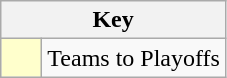<table class="wikitable" style="text-align: center;">
<tr>
<th colspan=2>Key</th>
</tr>
<tr>
<td style="background:#ffffcc; width:20px;"></td>
<td align=left>Teams to Playoffs</td>
</tr>
</table>
